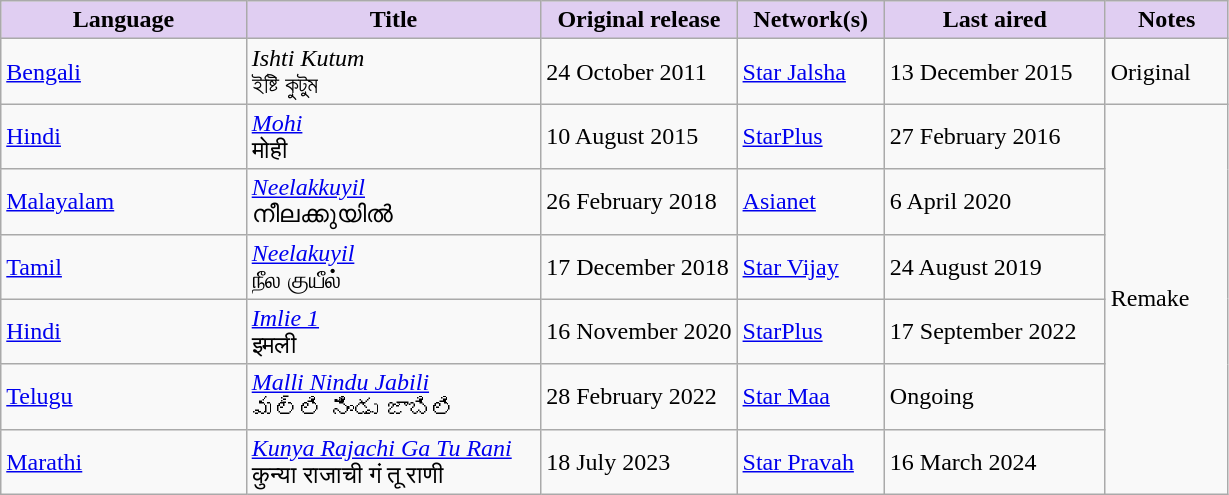<table class="wikitable" style="margin-right: 0;">
<tr>
<th style="background:#E0CEF2; width:20%;">Language</th>
<th style="background:#E0CEF2; width:24%;">Title</th>
<th style="background:#E0CEF2; width:16%;">Original release</th>
<th style="background:#E0CEF2; width:12%;">Network(s)</th>
<th style="background:#E0CEF2; width:18%;">Last aired</th>
<th style="background:#E0CEF2; width:22%;">Notes</th>
</tr>
<tr>
<td><a href='#'>Bengali</a></td>
<td><em>Ishti Kutum</em> <br> ইষ্টি কুটুম</td>
<td>24 October 2011</td>
<td><a href='#'>Star Jalsha</a></td>
<td>13 December 2015</td>
<td>Original</td>
</tr>
<tr>
<td><a href='#'>Hindi</a></td>
<td><em><a href='#'>Mohi</a></em> <br> मोही</td>
<td>10 August 2015</td>
<td><a href='#'>StarPlus</a></td>
<td>27 February 2016</td>
<td rowspan="6">Remake</td>
</tr>
<tr>
<td><a href='#'>Malayalam</a></td>
<td><em><a href='#'>Neelakkuyil</a></em> <br> നീലക്കുയിൽ</td>
<td>26 February 2018</td>
<td><a href='#'>Asianet</a></td>
<td>6 April 2020</td>
</tr>
<tr>
<td><a href='#'>Tamil</a></td>
<td><em><a href='#'>Neelakuyil</a></em> <br> நீல குயீல்</td>
<td>17 December 2018</td>
<td><a href='#'>Star Vijay</a></td>
<td>24 August 2019</td>
</tr>
<tr>
<td><a href='#'>Hindi</a></td>
<td><em><a href='#'>Imlie 1</a></em> <br> इमली</td>
<td>16 November 2020</td>
<td><a href='#'>StarPlus</a></td>
<td>17 September 2022</td>
</tr>
<tr>
<td><a href='#'>Telugu</a></td>
<td><em><a href='#'>Malli Nindu Jabili</a></em> <br> మల్లి నిండు జాబిలి</td>
<td>28 February 2022</td>
<td><a href='#'>Star Maa</a></td>
<td>Ongoing</td>
</tr>
<tr>
<td><a href='#'>Marathi</a></td>
<td><em><a href='#'>Kunya Rajachi Ga Tu Rani</a></em> <br> कुन्या राजाची गं तू राणी</td>
<td>18 July 2023</td>
<td><a href='#'>Star Pravah</a></td>
<td>16 March 2024</td>
</tr>
</table>
